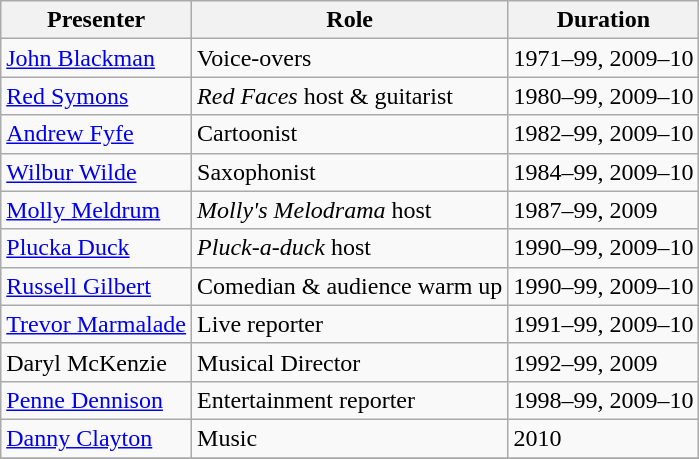<table class="wikitable sortable">
<tr>
<th>Presenter</th>
<th>Role</th>
<th>Duration</th>
</tr>
<tr>
<td><a href='#'>John Blackman</a></td>
<td>Voice-overs</td>
<td>1971–99, 2009–10</td>
</tr>
<tr>
<td><a href='#'>Red Symons</a></td>
<td><em>Red Faces</em> host & guitarist</td>
<td>1980–99, 2009–10</td>
</tr>
<tr>
<td><a href='#'>Andrew Fyfe</a></td>
<td>Cartoonist</td>
<td>1982–99, 2009–10</td>
</tr>
<tr>
<td><a href='#'>Wilbur Wilde</a></td>
<td>Saxophonist</td>
<td>1984–99, 2009–10</td>
</tr>
<tr>
<td><a href='#'>Molly Meldrum</a></td>
<td><em>Molly's Melodrama</em> host</td>
<td>1987–99, 2009</td>
</tr>
<tr>
<td><a href='#'>Plucka Duck</a></td>
<td><em>Pluck-a-duck</em> host</td>
<td>1990–99, 2009–10</td>
</tr>
<tr>
<td><a href='#'>Russell Gilbert</a></td>
<td>Comedian & audience warm up</td>
<td>1990–99, 2009–10</td>
</tr>
<tr>
<td><a href='#'>Trevor Marmalade</a></td>
<td>Live reporter</td>
<td>1991–99, 2009–10</td>
</tr>
<tr>
<td>Daryl McKenzie</td>
<td>Musical Director</td>
<td>1992–99, 2009</td>
</tr>
<tr>
<td><a href='#'>Penne Dennison</a></td>
<td>Entertainment reporter</td>
<td>1998–99, 2009–10</td>
</tr>
<tr>
<td><a href='#'>Danny Clayton</a></td>
<td>Music</td>
<td>2010</td>
</tr>
<tr>
</tr>
</table>
